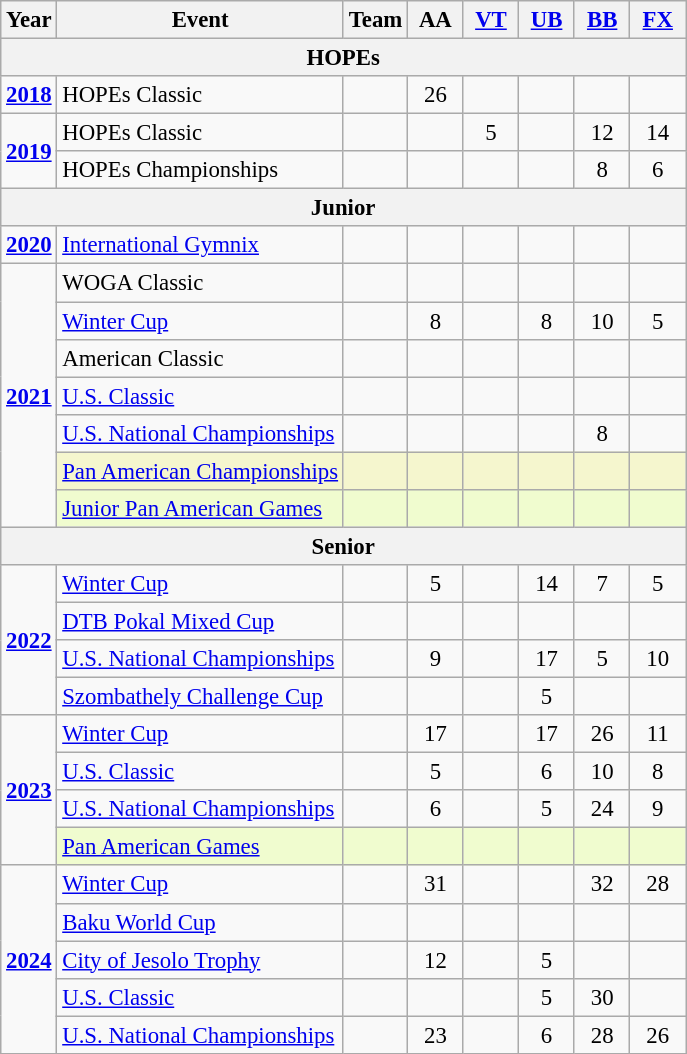<table class="wikitable" style="text-align:center; font-size:95%;">
<tr>
<th align=center>Year</th>
<th align=center>Event</th>
<th style="width:30px;">Team</th>
<th style="width:30px;">AA</th>
<th style="width:30px;"><a href='#'>VT</a></th>
<th style="width:30px;"><a href='#'>UB</a></th>
<th style="width:30px;"><a href='#'>BB</a></th>
<th style="width:30px;"><a href='#'>FX</a></th>
</tr>
<tr>
<th colspan="8"><strong>HOPEs</strong></th>
</tr>
<tr>
<td rowspan="1"><strong><a href='#'>2018</a></strong></td>
<td align=left>HOPEs Classic</td>
<td></td>
<td>26</td>
<td></td>
<td></td>
<td></td>
<td></td>
</tr>
<tr>
<td rowspan="2"><strong><a href='#'>2019</a></strong></td>
<td align=left>HOPEs Classic</td>
<td></td>
<td></td>
<td>5</td>
<td></td>
<td>12</td>
<td>14</td>
</tr>
<tr>
<td align=left>HOPEs Championships</td>
<td></td>
<td></td>
<td></td>
<td></td>
<td>8</td>
<td>6</td>
</tr>
<tr>
<th colspan="8"><strong>Junior</strong></th>
</tr>
<tr>
<td rowspan="1"><strong><a href='#'>2020</a></strong></td>
<td align=left><a href='#'>International Gymnix</a></td>
<td></td>
<td></td>
<td></td>
<td></td>
<td></td>
<td></td>
</tr>
<tr>
<td rowspan="7"><strong><a href='#'>2021</a></strong></td>
<td align=left>WOGA Classic</td>
<td></td>
<td></td>
<td></td>
<td></td>
<td></td>
<td></td>
</tr>
<tr>
<td align=left><a href='#'>Winter Cup</a></td>
<td></td>
<td>8</td>
<td></td>
<td>8</td>
<td>10</td>
<td>5</td>
</tr>
<tr>
<td align=left>American Classic</td>
<td></td>
<td></td>
<td></td>
<td></td>
<td></td>
<td></td>
</tr>
<tr>
<td align=left><a href='#'>U.S. Classic</a></td>
<td></td>
<td></td>
<td></td>
<td></td>
<td></td>
<td></td>
</tr>
<tr>
<td align=left><a href='#'>U.S. National Championships</a></td>
<td></td>
<td></td>
<td></td>
<td></td>
<td>8</td>
<td></td>
</tr>
<tr bgcolor=#F5F6CE>
<td align=left><a href='#'>Pan American Championships</a></td>
<td></td>
<td></td>
<td></td>
<td></td>
<td></td>
<td></td>
</tr>
<tr bgcolor=#f0fccf>
<td align=left><a href='#'>Junior Pan American Games</a></td>
<td></td>
<td></td>
<td></td>
<td></td>
<td></td>
<td></td>
</tr>
<tr>
<th colspan="8"><strong>Senior</strong></th>
</tr>
<tr>
<td rowspan="4"><strong><a href='#'>2022</a></strong></td>
<td align=left><a href='#'>Winter Cup</a></td>
<td></td>
<td>5</td>
<td></td>
<td>14</td>
<td>7</td>
<td>5</td>
</tr>
<tr>
<td align=left><a href='#'>DTB Pokal Mixed Cup</a></td>
<td></td>
<td></td>
<td></td>
<td></td>
<td></td>
<td></td>
</tr>
<tr>
<td align=left><a href='#'>U.S. National Championships</a></td>
<td></td>
<td>9</td>
<td></td>
<td>17</td>
<td>5</td>
<td>10</td>
</tr>
<tr>
<td align=left><a href='#'>Szombathely Challenge Cup</a></td>
<td></td>
<td></td>
<td></td>
<td>5</td>
<td></td>
<td></td>
</tr>
<tr>
<td rowspan="4"><strong><a href='#'>2023</a></strong></td>
<td align=left><a href='#'>Winter Cup</a></td>
<td></td>
<td>17</td>
<td></td>
<td>17</td>
<td>26</td>
<td>11</td>
</tr>
<tr>
<td align=left><a href='#'>U.S. Classic</a></td>
<td></td>
<td>5</td>
<td></td>
<td>6</td>
<td>10</td>
<td>8</td>
</tr>
<tr>
<td align=left><a href='#'>U.S. National Championships</a></td>
<td></td>
<td>6</td>
<td></td>
<td>5</td>
<td>24</td>
<td>9</td>
</tr>
<tr bgcolor=#f0fccf>
<td align=left><a href='#'>Pan American Games</a></td>
<td></td>
<td></td>
<td></td>
<td></td>
<td></td>
<td></td>
</tr>
<tr>
<td rowspan="5"><strong><a href='#'>2024</a></strong></td>
<td align=left><a href='#'>Winter Cup</a></td>
<td></td>
<td>31</td>
<td></td>
<td></td>
<td>32</td>
<td>28</td>
</tr>
<tr>
<td align=left><a href='#'>Baku World Cup</a></td>
<td></td>
<td></td>
<td></td>
<td></td>
<td></td>
<td></td>
</tr>
<tr>
<td align=left><a href='#'>City of Jesolo Trophy</a></td>
<td></td>
<td>12</td>
<td></td>
<td>5</td>
<td></td>
<td></td>
</tr>
<tr>
<td align=left><a href='#'>U.S. Classic</a></td>
<td></td>
<td></td>
<td></td>
<td>5</td>
<td>30</td>
<td></td>
</tr>
<tr>
<td align=left><a href='#'>U.S. National Championships</a></td>
<td></td>
<td>23</td>
<td></td>
<td>6</td>
<td>28</td>
<td>26</td>
</tr>
</table>
